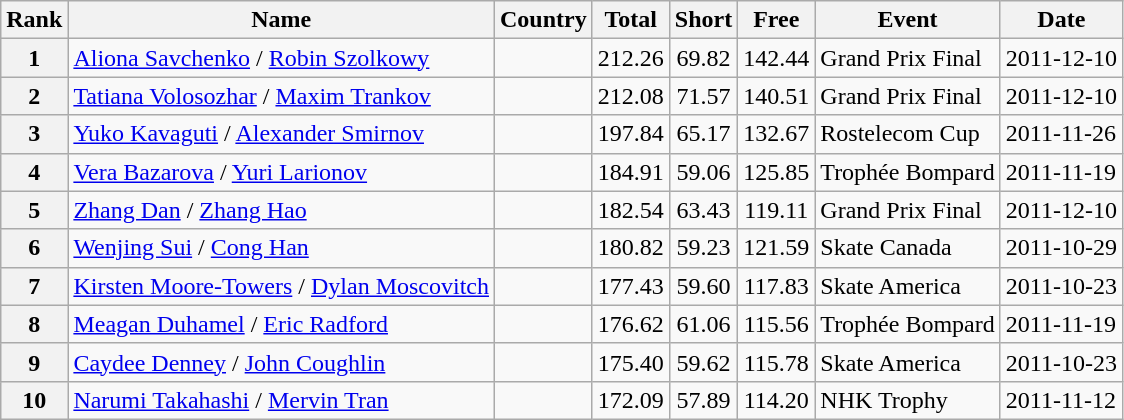<table class="wikitable sortable">
<tr>
<th>Rank</th>
<th>Name</th>
<th>Country</th>
<th>Total</th>
<th>Short</th>
<th>Free</th>
<th>Event</th>
<th>Date</th>
</tr>
<tr>
<th>1</th>
<td><a href='#'>Aliona Savchenko</a> / <a href='#'>Robin Szolkowy</a></td>
<td></td>
<td align="center">212.26</td>
<td align="center">69.82</td>
<td align="center">142.44</td>
<td>Grand Prix Final</td>
<td>2011-12-10</td>
</tr>
<tr>
<th>2</th>
<td><a href='#'>Tatiana Volosozhar</a> / <a href='#'>Maxim Trankov</a></td>
<td></td>
<td align="center">212.08</td>
<td align="center">71.57</td>
<td align="center">140.51</td>
<td>Grand Prix Final</td>
<td>2011-12-10</td>
</tr>
<tr>
<th>3</th>
<td><a href='#'>Yuko Kavaguti</a> / <a href='#'>Alexander Smirnov</a></td>
<td></td>
<td align="center">197.84</td>
<td align="center">65.17</td>
<td align="center">132.67</td>
<td>Rostelecom Cup</td>
<td>2011-11-26</td>
</tr>
<tr>
<th>4</th>
<td><a href='#'>Vera Bazarova</a> / <a href='#'>Yuri Larionov</a></td>
<td></td>
<td align="center">184.91</td>
<td align="center">59.06</td>
<td align="center">125.85</td>
<td>Trophée Bompard</td>
<td>2011-11-19</td>
</tr>
<tr>
<th>5</th>
<td><a href='#'>Zhang Dan</a> / <a href='#'>Zhang Hao</a></td>
<td></td>
<td align="center">182.54</td>
<td align="center">63.43</td>
<td align="center">119.11</td>
<td>Grand Prix Final</td>
<td>2011-12-10</td>
</tr>
<tr>
<th>6</th>
<td><a href='#'>Wenjing Sui</a> / <a href='#'>Cong Han</a></td>
<td></td>
<td align="center">180.82</td>
<td align="center">59.23</td>
<td align="center">121.59</td>
<td>Skate Canada</td>
<td>2011-10-29</td>
</tr>
<tr>
<th>7</th>
<td><a href='#'>Kirsten Moore-Towers</a> / <a href='#'>Dylan Moscovitch</a></td>
<td></td>
<td align="center">177.43</td>
<td align="center">59.60</td>
<td align="center">117.83</td>
<td>Skate America</td>
<td>2011-10-23</td>
</tr>
<tr>
<th>8</th>
<td><a href='#'>Meagan Duhamel</a> / <a href='#'>Eric Radford</a></td>
<td></td>
<td align="center">176.62</td>
<td align="center">61.06</td>
<td align="center">115.56</td>
<td>Trophée Bompard</td>
<td>2011-11-19</td>
</tr>
<tr>
<th>9</th>
<td><a href='#'>Caydee Denney</a> / <a href='#'>John Coughlin</a></td>
<td></td>
<td align="center">175.40</td>
<td align="center">59.62</td>
<td align="center">115.78</td>
<td>Skate America</td>
<td>2011-10-23</td>
</tr>
<tr>
<th>10</th>
<td><a href='#'>Narumi Takahashi</a> / <a href='#'>Mervin Tran</a></td>
<td></td>
<td align="center">172.09</td>
<td align="center">57.89</td>
<td align="center">114.20</td>
<td>NHK Trophy</td>
<td>2011-11-12</td>
</tr>
</table>
